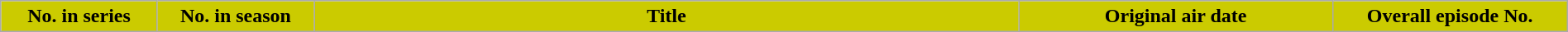<table class="wikitable plainrowheaders" style="width:100%; margin:auto; background:#FFFFFF;">
<tr>
<th scope="col" style="background-color: #CBCB00; color:#000000;" width=10%>No. in series</th>
<th scope="col" style="background-color: #CBCB00; color:#000000;" width=10%>No. in season</th>
<th scope="col" style="background-color: #CBCB00; color:#000000;" width=45%>Title</th>
<th scope="col" style="background-color: #CBCB00; color:#000000;" width=20%>Original air date</th>
<th scope="col" style="background-color: #CBCB00; color:#000000;" width=15%>Overall episode No.<br>




</th>
</tr>
</table>
